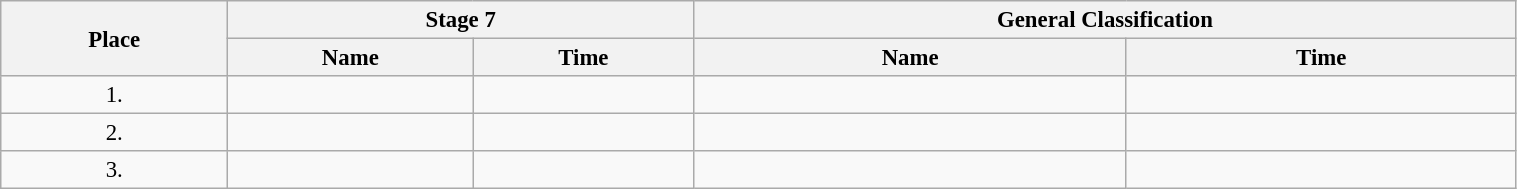<table class=wikitable style="font-size:95%" width="80%">
<tr>
<th rowspan="2">Place</th>
<th colspan="2">Stage 7</th>
<th colspan="2">General Classification</th>
</tr>
<tr>
<th>Name</th>
<th>Time</th>
<th>Name</th>
<th>Time</th>
</tr>
<tr>
<td align="center">1.</td>
<td></td>
<td></td>
<td></td>
<td></td>
</tr>
<tr>
<td align="center">2.</td>
<td></td>
<td></td>
<td></td>
<td></td>
</tr>
<tr>
<td align="center">3.</td>
<td></td>
<td></td>
<td></td>
<td></td>
</tr>
</table>
